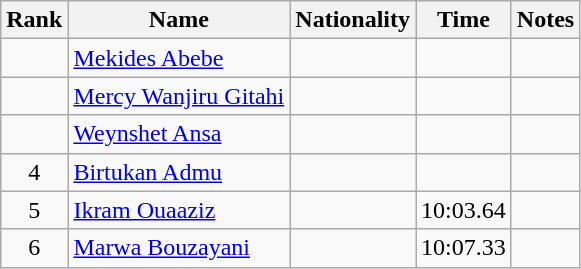<table class="wikitable sortable" style="text-align:center">
<tr>
<th>Rank</th>
<th>Name</th>
<th>Nationality</th>
<th>Time</th>
<th>Notes</th>
</tr>
<tr>
<td></td>
<td align=left><a href='#'>Mekides Abebe</a></td>
<td align=left></td>
<td></td>
<td></td>
</tr>
<tr>
<td></td>
<td align=left><a href='#'>Mercy Wanjiru Gitahi</a></td>
<td align=left></td>
<td></td>
<td></td>
</tr>
<tr>
<td></td>
<td align=left><a href='#'>Weynshet Ansa</a></td>
<td align=left></td>
<td></td>
<td></td>
</tr>
<tr>
<td>4</td>
<td align=left><a href='#'>Birtukan Admu</a></td>
<td align=left></td>
<td></td>
<td></td>
</tr>
<tr>
<td>5</td>
<td align=left><a href='#'>Ikram Ouaaziz</a></td>
<td align=left></td>
<td>10:03.64</td>
<td></td>
</tr>
<tr>
<td>6</td>
<td align=left><a href='#'>Marwa Bouzayani</a></td>
<td align=left></td>
<td>10:07.33</td>
<td></td>
</tr>
</table>
